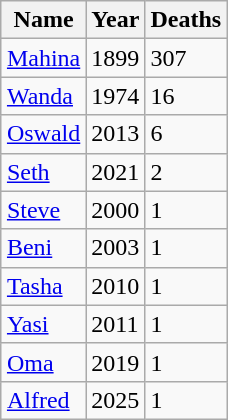<table class="wikitable sortable" style="margin:1em auto;">
<tr>
<th>Name</th>
<th>Year</th>
<th>Deaths</th>
</tr>
<tr>
<td><a href='#'>Mahina</a></td>
<td>1899</td>
<td>307</td>
</tr>
<tr>
<td><a href='#'>Wanda</a></td>
<td>1974</td>
<td>16</td>
</tr>
<tr>
<td><a href='#'>Oswald</a></td>
<td>2013</td>
<td>6</td>
</tr>
<tr>
<td><a href='#'>Seth</a></td>
<td>2021</td>
<td>2</td>
</tr>
<tr>
<td><a href='#'>Steve</a></td>
<td>2000</td>
<td>1</td>
</tr>
<tr>
<td><a href='#'>Beni</a></td>
<td>2003</td>
<td>1</td>
</tr>
<tr>
<td><a href='#'>Tasha</a></td>
<td>2010</td>
<td>1</td>
</tr>
<tr>
<td><a href='#'>Yasi</a></td>
<td>2011</td>
<td>1</td>
</tr>
<tr>
<td><a href='#'>Oma</a></td>
<td>2019</td>
<td>1</td>
</tr>
<tr>
<td><a href='#'>Alfred</a></td>
<td>2025</td>
<td>1</td>
</tr>
</table>
